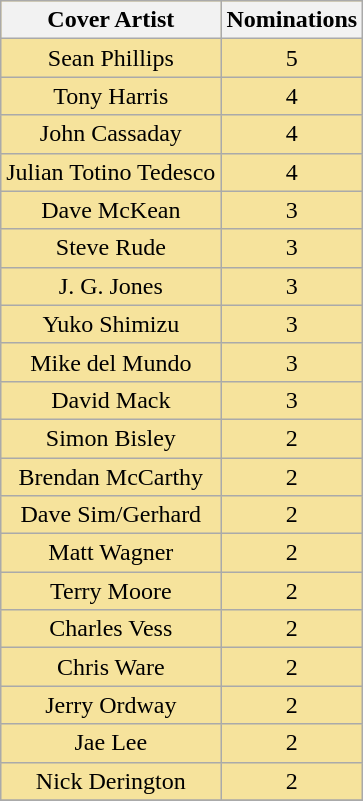<table class="wikitable" rowspan=2 border="2" cellpadding="4" style="text-align: center; background: #f6e39c">
<tr>
<th scope="col" align="center">Cover Artist</th>
<th scope="col" width="55">Nominations</th>
</tr>
<tr>
<td>Sean Phillips</td>
<td>5</td>
</tr>
<tr>
<td>Tony Harris</td>
<td>4</td>
</tr>
<tr>
<td>John Cassaday</td>
<td>4</td>
</tr>
<tr>
<td>Julian Totino Tedesco</td>
<td>4</td>
</tr>
<tr>
<td>Dave McKean</td>
<td>3</td>
</tr>
<tr>
<td>Steve Rude</td>
<td>3</td>
</tr>
<tr>
<td>J. G. Jones</td>
<td>3</td>
</tr>
<tr>
<td>Yuko Shimizu</td>
<td>3</td>
</tr>
<tr>
<td>Mike del Mundo</td>
<td>3</td>
</tr>
<tr>
<td>David Mack</td>
<td>3</td>
</tr>
<tr>
<td>Simon Bisley</td>
<td>2</td>
</tr>
<tr>
<td>Brendan McCarthy</td>
<td>2</td>
</tr>
<tr>
<td>Dave Sim/Gerhard</td>
<td>2</td>
</tr>
<tr>
<td>Matt Wagner</td>
<td>2</td>
</tr>
<tr>
<td>Terry Moore</td>
<td>2</td>
</tr>
<tr>
<td>Charles Vess</td>
<td>2</td>
</tr>
<tr>
<td>Chris Ware</td>
<td>2</td>
</tr>
<tr>
<td>Jerry Ordway</td>
<td>2</td>
</tr>
<tr>
<td>Jae Lee</td>
<td>2</td>
</tr>
<tr>
<td>Nick Derington</td>
<td>2</td>
</tr>
<tr>
</tr>
</table>
